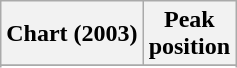<table class="wikitable sortable plainrowheaders" style="text-align:center">
<tr>
<th scope="col">Chart (2003)</th>
<th scope="col">Peak<br> position</th>
</tr>
<tr>
</tr>
<tr>
</tr>
<tr>
</tr>
</table>
